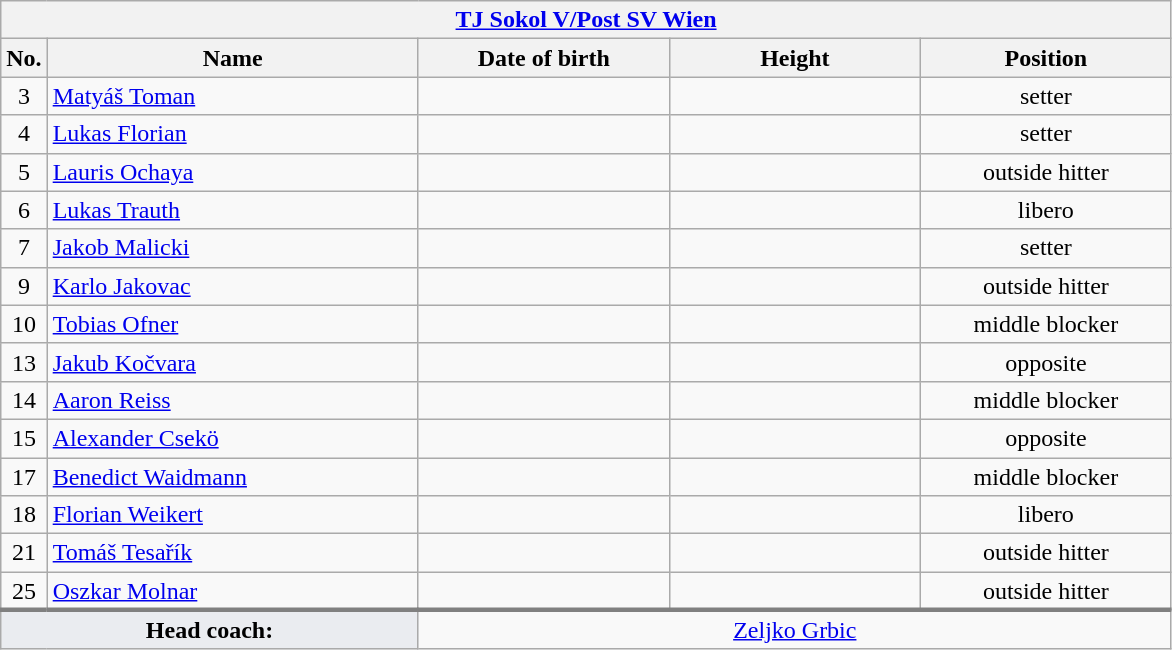<table class="wikitable collapsible collapsed" style="font-size:100%; text-align:center">
<tr>
<th colspan=6 style="width:30em"><a href='#'>TJ Sokol V/Post SV Wien</a></th>
</tr>
<tr>
<th>No.</th>
<th style="width:15em">Name</th>
<th style="width:10em">Date of birth</th>
<th style="width:10em">Height</th>
<th style="width:10em">Position</th>
</tr>
<tr>
<td>3</td>
<td align=left> <a href='#'>Matyáš Toman</a></td>
<td align=right></td>
<td></td>
<td>setter</td>
</tr>
<tr>
<td>4</td>
<td align=left> <a href='#'>Lukas Florian</a></td>
<td align=right></td>
<td></td>
<td>setter</td>
</tr>
<tr>
<td>5</td>
<td align=left> <a href='#'>Lauris Ochaya</a></td>
<td align=right></td>
<td></td>
<td>outside hitter</td>
</tr>
<tr>
<td>6</td>
<td align=left> <a href='#'>Lukas Trauth</a></td>
<td align=right></td>
<td></td>
<td>libero</td>
</tr>
<tr>
<td>7</td>
<td align=left> <a href='#'>Jakob Malicki</a></td>
<td align=right></td>
<td></td>
<td>setter</td>
</tr>
<tr>
<td>9</td>
<td align=left> <a href='#'>Karlo Jakovac</a></td>
<td align=right></td>
<td></td>
<td>outside hitter</td>
</tr>
<tr>
<td>10</td>
<td align=left> <a href='#'>Tobias Ofner</a></td>
<td align=right></td>
<td></td>
<td>middle blocker</td>
</tr>
<tr>
<td>13</td>
<td align=left> <a href='#'>Jakub Kočvara</a></td>
<td align=right></td>
<td></td>
<td>opposite</td>
</tr>
<tr>
<td>14</td>
<td align=left> <a href='#'>Aaron Reiss</a></td>
<td align=right></td>
<td></td>
<td>middle blocker</td>
</tr>
<tr>
<td>15</td>
<td align=left> <a href='#'>Alexander Csekö</a></td>
<td align=right></td>
<td></td>
<td>opposite</td>
</tr>
<tr>
<td>17</td>
<td align=left> <a href='#'>Benedict Waidmann</a></td>
<td align=right></td>
<td></td>
<td>middle blocker</td>
</tr>
<tr>
<td>18</td>
<td align=left> <a href='#'>Florian Weikert</a></td>
<td align=right></td>
<td></td>
<td>libero</td>
</tr>
<tr>
<td>21</td>
<td align=left> <a href='#'>Tomáš Tesařík</a></td>
<td align=right></td>
<td></td>
<td>outside hitter</td>
</tr>
<tr>
<td>25</td>
<td align=left> <a href='#'>Oszkar Molnar</a></td>
<td align=right></td>
<td></td>
<td>outside hitter</td>
</tr>
<tr>
</tr>
<tr style="border-top: 3px solid grey">
<td colspan=2 style="background:#EAECF0"><strong>Head coach:</strong></td>
<td colspan=4> <a href='#'>Zeljko Grbic</a></td>
</tr>
</table>
